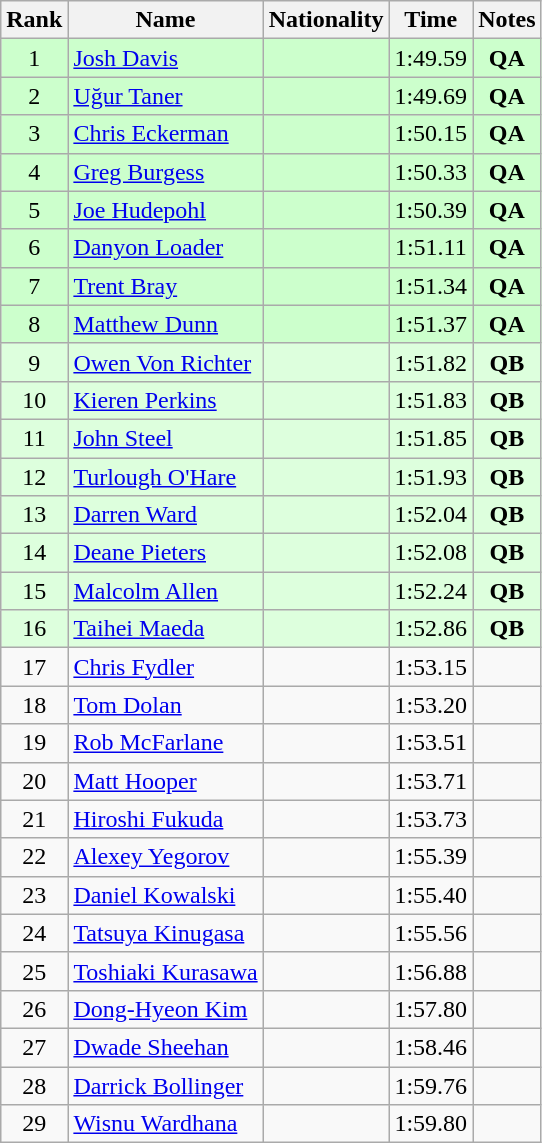<table class="wikitable sortable" style="text-align:center">
<tr>
<th>Rank</th>
<th>Name</th>
<th>Nationality</th>
<th>Time</th>
<th>Notes</th>
</tr>
<tr bgcolor=ccffcc>
<td>1</td>
<td align=left><a href='#'>Josh Davis</a></td>
<td align=left></td>
<td>1:49.59</td>
<td><strong>QA</strong></td>
</tr>
<tr bgcolor=ccffcc>
<td>2</td>
<td align=left><a href='#'>Uğur Taner</a></td>
<td align=left></td>
<td>1:49.69</td>
<td><strong>QA</strong></td>
</tr>
<tr bgcolor=ccffcc>
<td>3</td>
<td align=left><a href='#'>Chris Eckerman</a></td>
<td align=left></td>
<td>1:50.15</td>
<td><strong>QA</strong></td>
</tr>
<tr bgcolor=ccffcc>
<td>4</td>
<td align=left><a href='#'>Greg Burgess</a></td>
<td align=left></td>
<td>1:50.33</td>
<td><strong>QA</strong></td>
</tr>
<tr bgcolor=ccffcc>
<td>5</td>
<td align=left><a href='#'>Joe Hudepohl</a></td>
<td align=left></td>
<td>1:50.39</td>
<td><strong>QA</strong></td>
</tr>
<tr bgcolor=ccffcc>
<td>6</td>
<td align=left><a href='#'>Danyon Loader</a></td>
<td align=left></td>
<td>1:51.11</td>
<td><strong>QA</strong></td>
</tr>
<tr bgcolor=ccffcc>
<td>7</td>
<td align=left><a href='#'>Trent Bray</a></td>
<td align=left></td>
<td>1:51.34</td>
<td><strong>QA</strong></td>
</tr>
<tr bgcolor=ccffcc>
<td>8</td>
<td align=left><a href='#'>Matthew Dunn</a></td>
<td align=left></td>
<td>1:51.37</td>
<td><strong>QA</strong></td>
</tr>
<tr bgcolor=ddffdd>
<td>9</td>
<td align=left><a href='#'>Owen Von Richter</a></td>
<td align=left></td>
<td>1:51.82</td>
<td><strong>QB</strong></td>
</tr>
<tr bgcolor=ddffdd>
<td>10</td>
<td align=left><a href='#'>Kieren Perkins</a></td>
<td align=left></td>
<td>1:51.83</td>
<td><strong>QB</strong></td>
</tr>
<tr bgcolor=ddffdd>
<td>11</td>
<td align=left><a href='#'>John Steel</a></td>
<td align=left></td>
<td>1:51.85</td>
<td><strong>QB</strong></td>
</tr>
<tr bgcolor=ddffdd>
<td>12</td>
<td align=left><a href='#'>Turlough O'Hare</a></td>
<td align=left></td>
<td>1:51.93</td>
<td><strong>QB</strong></td>
</tr>
<tr bgcolor=ddffdd>
<td>13</td>
<td align=left><a href='#'>Darren Ward</a></td>
<td align=left></td>
<td>1:52.04</td>
<td><strong>QB</strong></td>
</tr>
<tr bgcolor=ddffdd>
<td>14</td>
<td align=left><a href='#'>Deane Pieters</a></td>
<td align=left></td>
<td>1:52.08</td>
<td><strong>QB</strong></td>
</tr>
<tr bgcolor=ddffdd>
<td>15</td>
<td align=left><a href='#'>Malcolm Allen</a></td>
<td align=left></td>
<td>1:52.24</td>
<td><strong>QB</strong></td>
</tr>
<tr bgcolor=ddffdd>
<td>16</td>
<td align=left><a href='#'>Taihei Maeda</a></td>
<td align=left></td>
<td>1:52.86</td>
<td><strong>QB</strong></td>
</tr>
<tr>
<td>17</td>
<td align=left><a href='#'>Chris Fydler</a></td>
<td align=left></td>
<td>1:53.15</td>
<td></td>
</tr>
<tr>
<td>18</td>
<td align=left><a href='#'>Tom Dolan</a></td>
<td align=left></td>
<td>1:53.20</td>
<td></td>
</tr>
<tr>
<td>19</td>
<td align=left><a href='#'>Rob McFarlane</a></td>
<td align=left></td>
<td>1:53.51</td>
<td></td>
</tr>
<tr>
<td>20</td>
<td align=left><a href='#'>Matt Hooper</a></td>
<td align=left></td>
<td>1:53.71</td>
<td></td>
</tr>
<tr>
<td>21</td>
<td align=left><a href='#'>Hiroshi Fukuda</a></td>
<td align=left></td>
<td>1:53.73</td>
<td></td>
</tr>
<tr>
<td>22</td>
<td align=left><a href='#'>Alexey Yegorov</a></td>
<td align=left></td>
<td>1:55.39</td>
<td></td>
</tr>
<tr>
<td>23</td>
<td align=left><a href='#'>Daniel Kowalski</a></td>
<td align=left></td>
<td>1:55.40</td>
<td></td>
</tr>
<tr>
<td>24</td>
<td align=left><a href='#'>Tatsuya Kinugasa</a></td>
<td align=left></td>
<td>1:55.56</td>
<td></td>
</tr>
<tr>
<td>25</td>
<td align=left><a href='#'>Toshiaki Kurasawa</a></td>
<td align=left></td>
<td>1:56.88</td>
<td></td>
</tr>
<tr>
<td>26</td>
<td align=left><a href='#'>Dong-Hyeon Kim</a></td>
<td align=left></td>
<td>1:57.80</td>
<td></td>
</tr>
<tr>
<td>27</td>
<td align=left><a href='#'>Dwade Sheehan</a></td>
<td align=left></td>
<td>1:58.46</td>
<td></td>
</tr>
<tr>
<td>28</td>
<td align=left><a href='#'>Darrick Bollinger</a></td>
<td align=left></td>
<td>1:59.76</td>
<td></td>
</tr>
<tr>
<td>29</td>
<td align=left><a href='#'>Wisnu Wardhana</a></td>
<td align=left></td>
<td>1:59.80</td>
<td></td>
</tr>
</table>
